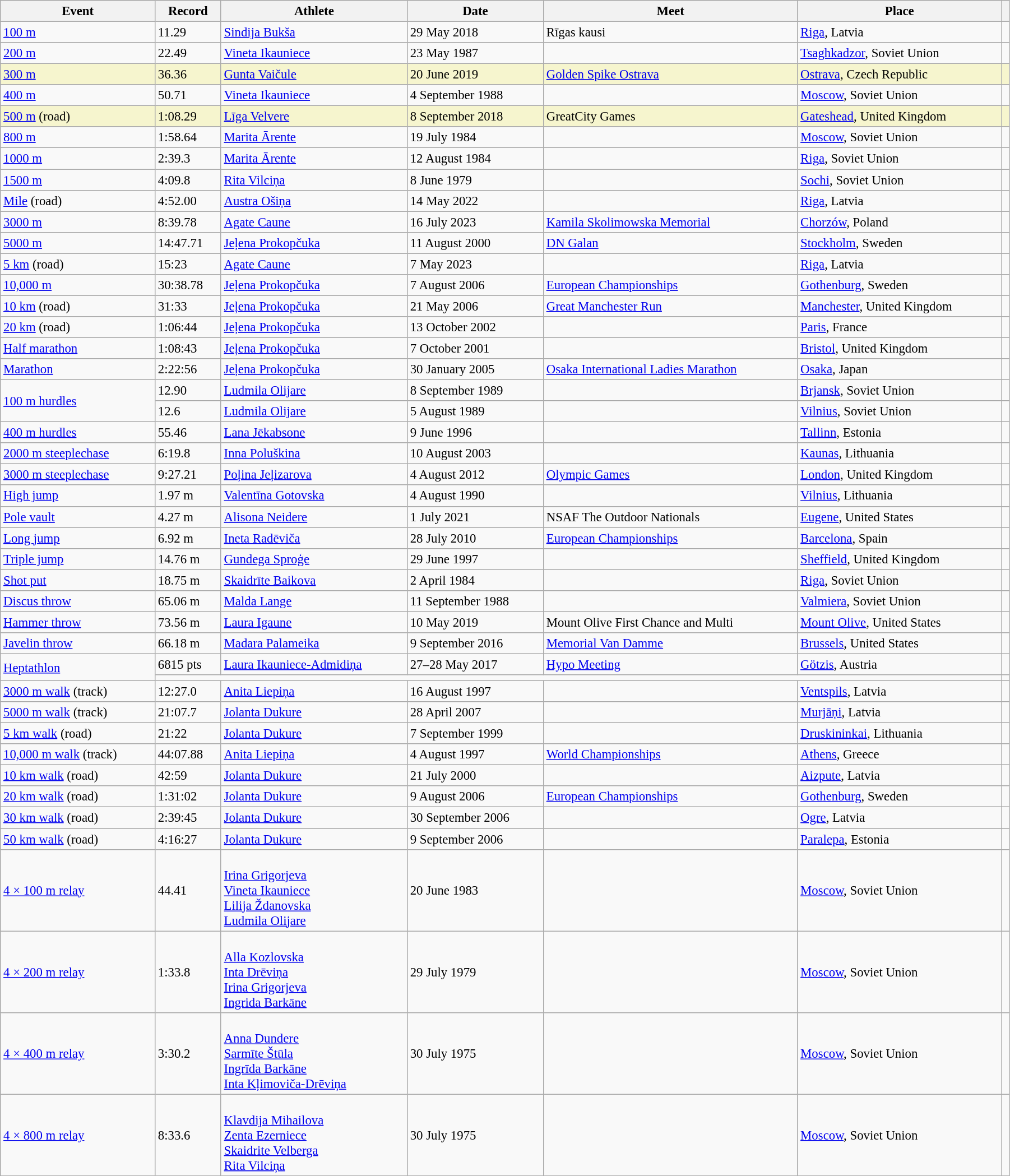<table class="wikitable" style="font-size:95%; width: 95%;">
<tr>
<th>Event</th>
<th>Record</th>
<th>Athlete</th>
<th>Date</th>
<th>Meet</th>
<th>Place</th>
<th></th>
</tr>
<tr>
<td><a href='#'>100 m</a></td>
<td>11.29 </td>
<td><a href='#'>Sindija Bukša</a></td>
<td>29 May 2018</td>
<td>Rīgas kausi</td>
<td><a href='#'>Riga</a>, Latvia</td>
<td></td>
</tr>
<tr>
<td><a href='#'>200 m</a></td>
<td>22.49</td>
<td><a href='#'>Vineta Ikauniece</a></td>
<td>23 May 1987</td>
<td></td>
<td><a href='#'>Tsaghkadzor</a>, Soviet Union</td>
<td></td>
</tr>
<tr style="background:#f6F5CE;">
<td><a href='#'>300 m</a></td>
<td>36.36</td>
<td><a href='#'>Gunta Vaičule</a></td>
<td>20 June 2019</td>
<td><a href='#'>Golden Spike Ostrava</a></td>
<td><a href='#'>Ostrava</a>, Czech Republic</td>
<td></td>
</tr>
<tr>
<td><a href='#'>400 m</a></td>
<td>50.71</td>
<td><a href='#'>Vineta Ikauniece</a></td>
<td>4 September 1988</td>
<td></td>
<td><a href='#'>Moscow</a>, Soviet Union</td>
<td></td>
</tr>
<tr style="background:#f6F5CE;">
<td><a href='#'>500 m</a> (road)</td>
<td>1:08.29</td>
<td><a href='#'>Līga Velvere</a></td>
<td>8 September 2018</td>
<td>GreatCity Games</td>
<td><a href='#'>Gateshead</a>, United Kingdom</td>
<td></td>
</tr>
<tr>
<td><a href='#'>800 m</a></td>
<td>1:58.64</td>
<td><a href='#'>Marita Ārente</a></td>
<td>19 July 1984</td>
<td></td>
<td><a href='#'>Moscow</a>, Soviet Union</td>
<td></td>
</tr>
<tr>
<td><a href='#'>1000 m</a></td>
<td>2:39.3 </td>
<td><a href='#'>Marita Ārente</a></td>
<td>12 August 1984</td>
<td></td>
<td><a href='#'>Riga</a>, Soviet Union</td>
<td></td>
</tr>
<tr>
<td><a href='#'>1500 m</a></td>
<td>4:09.8 </td>
<td><a href='#'>Rita Vilciņa</a></td>
<td>8 June 1979</td>
<td></td>
<td><a href='#'>Sochi</a>, Soviet Union</td>
<td></td>
</tr>
<tr>
<td><a href='#'>Mile</a> (road)</td>
<td>4:52.00</td>
<td><a href='#'>Austra Ošiņa</a></td>
<td>14 May 2022</td>
<td></td>
<td><a href='#'>Riga</a>, Latvia</td>
<td></td>
</tr>
<tr>
<td><a href='#'>3000 m</a></td>
<td>8:39.78</td>
<td><a href='#'>Agate Caune</a></td>
<td>16 July 2023</td>
<td><a href='#'>Kamila Skolimowska Memorial</a></td>
<td><a href='#'>Chorzów</a>, Poland</td>
<td></td>
</tr>
<tr>
<td><a href='#'>5000 m</a></td>
<td>14:47.71</td>
<td><a href='#'>Jeļena Prokopčuka</a></td>
<td>11 August 2000</td>
<td><a href='#'>DN Galan</a></td>
<td><a href='#'>Stockholm</a>, Sweden</td>
<td></td>
</tr>
<tr>
<td><a href='#'>5 km</a> (road)</td>
<td>15:23</td>
<td><a href='#'>Agate Caune</a></td>
<td>7 May 2023</td>
<td></td>
<td><a href='#'>Riga</a>, Latvia</td>
<td></td>
</tr>
<tr>
<td><a href='#'>10,000 m</a></td>
<td>30:38.78</td>
<td><a href='#'>Jeļena Prokopčuka</a></td>
<td>7 August 2006</td>
<td><a href='#'>European Championships</a></td>
<td><a href='#'>Gothenburg</a>, Sweden</td>
<td></td>
</tr>
<tr>
<td><a href='#'>10 km</a> (road)</td>
<td>31:33</td>
<td><a href='#'>Jeļena Prokopčuka</a></td>
<td>21 May 2006</td>
<td><a href='#'>Great Manchester Run</a></td>
<td><a href='#'>Manchester</a>, United Kingdom</td>
<td></td>
</tr>
<tr>
<td><a href='#'>20 km</a> (road)</td>
<td>1:06:44</td>
<td><a href='#'>Jeļena Prokopčuka</a></td>
<td>13 October 2002</td>
<td></td>
<td><a href='#'>Paris</a>, France</td>
<td></td>
</tr>
<tr>
<td><a href='#'>Half marathon</a></td>
<td>1:08:43</td>
<td><a href='#'>Jeļena Prokopčuka</a></td>
<td>7 October 2001</td>
<td></td>
<td><a href='#'>Bristol</a>, United Kingdom</td>
<td></td>
</tr>
<tr>
<td><a href='#'>Marathon</a></td>
<td>2:22:56</td>
<td><a href='#'>Jeļena Prokopčuka</a></td>
<td>30 January 2005</td>
<td><a href='#'>Osaka International Ladies Marathon</a></td>
<td><a href='#'>Osaka</a>, Japan</td>
<td></td>
</tr>
<tr>
<td rowspan=2><a href='#'>100 m hurdles</a></td>
<td>12.90</td>
<td><a href='#'>Ludmila Olijare</a></td>
<td>8 September 1989</td>
<td></td>
<td><a href='#'>Brjansk</a>, Soviet Union</td>
<td></td>
</tr>
<tr>
<td>12.6 </td>
<td><a href='#'>Ludmila Olijare</a></td>
<td>5 August 1989</td>
<td></td>
<td><a href='#'>Vilnius</a>, Soviet Union</td>
<td></td>
</tr>
<tr>
<td><a href='#'>400 m hurdles</a></td>
<td>55.46</td>
<td><a href='#'>Lana Jēkabsone</a></td>
<td>9 June 1996</td>
<td></td>
<td><a href='#'>Tallinn</a>, Estonia</td>
<td></td>
</tr>
<tr>
<td><a href='#'>2000 m steeplechase</a></td>
<td>6:19.8 </td>
<td><a href='#'>Inna Poluškina</a></td>
<td>10 August 2003</td>
<td></td>
<td><a href='#'>Kaunas</a>, Lithuania</td>
<td></td>
</tr>
<tr>
<td><a href='#'>3000 m steeplechase</a></td>
<td>9:27.21</td>
<td><a href='#'>Poļina Jeļizarova</a></td>
<td>4 August 2012</td>
<td><a href='#'>Olympic Games</a></td>
<td><a href='#'>London</a>, United Kingdom</td>
<td></td>
</tr>
<tr>
<td><a href='#'>High jump</a></td>
<td>1.97 m</td>
<td><a href='#'>Valentīna Gotovska</a></td>
<td>4 August 1990</td>
<td></td>
<td><a href='#'>Vilnius</a>, Lithuania</td>
<td></td>
</tr>
<tr>
<td><a href='#'>Pole vault</a></td>
<td>4.27 m</td>
<td><a href='#'>Alisona Neidere</a></td>
<td>1 July 2021 </td>
<td>NSAF The Outdoor Nationals</td>
<td><a href='#'>Eugene</a>, United States</td>
<td></td>
</tr>
<tr>
<td><a href='#'>Long jump</a></td>
<td>6.92 m </td>
<td><a href='#'>Ineta Radēviča</a></td>
<td>28 July 2010</td>
<td><a href='#'>European Championships</a></td>
<td><a href='#'>Barcelona</a>, Spain</td>
<td></td>
</tr>
<tr>
<td><a href='#'>Triple jump</a></td>
<td>14.76 m </td>
<td><a href='#'>Gundega Sproģe</a></td>
<td>29 June 1997</td>
<td></td>
<td><a href='#'>Sheffield</a>, United Kingdom</td>
<td></td>
</tr>
<tr>
<td><a href='#'>Shot put</a></td>
<td>18.75 m</td>
<td><a href='#'>Skaidrīte Baikova</a></td>
<td>2 April 1984</td>
<td></td>
<td><a href='#'>Riga</a>, Soviet Union</td>
<td></td>
</tr>
<tr>
<td><a href='#'>Discus throw</a></td>
<td>65.06 m</td>
<td><a href='#'>Malda Lange</a></td>
<td>11 September 1988</td>
<td></td>
<td><a href='#'>Valmiera</a>, Soviet Union</td>
<td></td>
</tr>
<tr>
<td><a href='#'>Hammer throw</a></td>
<td>73.56 m</td>
<td><a href='#'>Laura Igaune</a></td>
<td>10 May 2019</td>
<td>Mount Olive First Chance and Multi</td>
<td><a href='#'>Mount Olive</a>, United States</td>
<td></td>
</tr>
<tr>
<td><a href='#'>Javelin throw</a></td>
<td>66.18 m</td>
<td><a href='#'>Madara Palameika</a></td>
<td>9 September 2016</td>
<td><a href='#'>Memorial Van Damme</a></td>
<td><a href='#'>Brussels</a>, United States</td>
<td></td>
</tr>
<tr>
<td rowspan=2><a href='#'>Heptathlon</a></td>
<td>6815 pts</td>
<td><a href='#'>Laura Ikauniece-Admidiņa</a></td>
<td>27–28 May 2017</td>
<td><a href='#'>Hypo Meeting</a></td>
<td><a href='#'>Götzis</a>, Austria</td>
<td></td>
</tr>
<tr>
<td colspan=5></td>
<td></td>
</tr>
<tr>
<td><a href='#'>3000 m walk</a> (track)</td>
<td>12:27.0</td>
<td><a href='#'>Anita Liepiņa</a></td>
<td>16 August 1997</td>
<td></td>
<td><a href='#'>Ventspils</a>, Latvia</td>
<td></td>
</tr>
<tr>
<td><a href='#'>5000 m walk</a> (track)</td>
<td>21:07.7</td>
<td><a href='#'>Jolanta Dukure</a></td>
<td>28 April 2007</td>
<td></td>
<td><a href='#'>Murjāņi</a>, Latvia</td>
<td></td>
</tr>
<tr>
<td><a href='#'>5 km walk</a> (road)</td>
<td>21:22</td>
<td><a href='#'>Jolanta Dukure</a></td>
<td>7 September 1999</td>
<td></td>
<td><a href='#'>Druskininkai</a>, Lithuania</td>
<td></td>
</tr>
<tr>
<td><a href='#'>10,000 m walk</a> (track)</td>
<td>44:07.88</td>
<td><a href='#'>Anita Liepiņa</a></td>
<td>4 August 1997</td>
<td><a href='#'>World Championships</a></td>
<td><a href='#'>Athens</a>, Greece</td>
<td></td>
</tr>
<tr>
<td><a href='#'>10 km walk</a> (road)</td>
<td>42:59</td>
<td><a href='#'>Jolanta Dukure</a></td>
<td>21 July 2000</td>
<td></td>
<td><a href='#'>Aizpute</a>, Latvia</td>
<td></td>
</tr>
<tr>
<td><a href='#'>20 km walk</a> (road)</td>
<td>1:31:02</td>
<td><a href='#'>Jolanta Dukure</a></td>
<td>9 August 2006</td>
<td><a href='#'>European Championships</a></td>
<td><a href='#'>Gothenburg</a>, Sweden</td>
<td></td>
</tr>
<tr>
<td><a href='#'>30 km walk</a> (road)</td>
<td>2:39:45</td>
<td><a href='#'>Jolanta Dukure</a></td>
<td>30 September 2006</td>
<td></td>
<td><a href='#'>Ogre</a>, Latvia</td>
<td></td>
</tr>
<tr>
<td><a href='#'>50 km walk</a> (road)</td>
<td>4:16:27</td>
<td><a href='#'>Jolanta Dukure</a></td>
<td>9 September 2006</td>
<td></td>
<td><a href='#'>Paralepa</a>, Estonia</td>
<td></td>
</tr>
<tr>
<td><a href='#'>4 × 100 m relay</a></td>
<td>44.41</td>
<td><br><a href='#'>Irina Grigorjeva</a><br><a href='#'>Vineta Ikauniece</a><br><a href='#'>Lilija Ždanovska</a><br><a href='#'>Ludmila Olijare</a></td>
<td>20 June 1983</td>
<td></td>
<td><a href='#'>Moscow</a>, Soviet Union</td>
<td></td>
</tr>
<tr>
<td><a href='#'>4 × 200 m relay</a></td>
<td>1:33.8 </td>
<td><br><a href='#'>Alla Kozlovska</a><br><a href='#'>Inta Drēviņa</a><br><a href='#'>Irina Grigorjeva</a><br><a href='#'>Ingrida Barkāne</a></td>
<td>29 July 1979</td>
<td></td>
<td><a href='#'>Moscow</a>, Soviet Union</td>
<td></td>
</tr>
<tr>
<td><a href='#'>4 × 400 m relay</a></td>
<td>3:30.2 </td>
<td><br><a href='#'>Anna Dundere</a><br><a href='#'>Sarmīte Štūla</a><br><a href='#'>Ingrīda Barkāne</a><br><a href='#'>Inta Kļimoviča-Drēviņa</a></td>
<td>30 July 1975</td>
<td></td>
<td><a href='#'>Moscow</a>, Soviet Union</td>
<td></td>
</tr>
<tr>
<td><a href='#'>4 × 800 m relay</a></td>
<td>8:33.6 </td>
<td><br><a href='#'>Klavdija Mihailova</a><br><a href='#'>Zenta Ezerniece</a><br><a href='#'>Skaidrite Velberga</a><br><a href='#'>Rita Vilciņa</a></td>
<td>30 July 1975</td>
<td></td>
<td><a href='#'>Moscow</a>, Soviet Union</td>
<td></td>
</tr>
</table>
